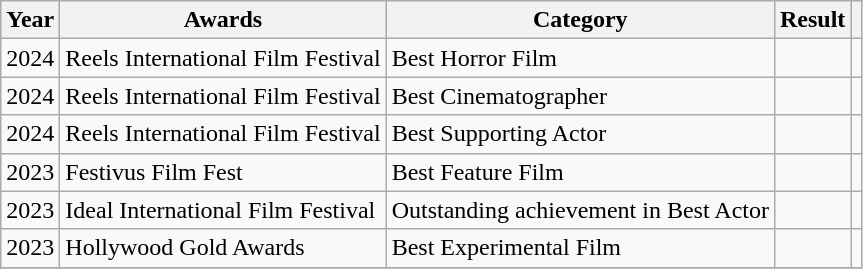<table class="wikitable sortable">
<tr>
<th>Year</th>
<th>Awards</th>
<th>Category</th>
<th>Result</th>
<th></th>
</tr>
<tr>
<td>2024</td>
<td>Reels International Film Festival</td>
<td>Best Horror Film</td>
<td></td>
<td></td>
</tr>
<tr>
<td>2024</td>
<td>Reels International Film Festival</td>
<td>Best Cinematographer</td>
<td></td>
<td></td>
</tr>
<tr>
<td>2024</td>
<td>Reels International Film Festival</td>
<td>Best Supporting Actor</td>
<td></td>
<td></td>
</tr>
<tr>
<td>2023</td>
<td>Festivus Film Fest</td>
<td>Best Feature Film</td>
<td></td>
<td></td>
</tr>
<tr>
<td>2023</td>
<td>Ideal International Film Festival</td>
<td>Outstanding achievement in Best Actor</td>
<td></td>
<td></td>
</tr>
<tr>
<td>2023</td>
<td>Hollywood Gold Awards</td>
<td>Best Experimental Film</td>
<td></td>
<td></td>
</tr>
<tr>
</tr>
</table>
